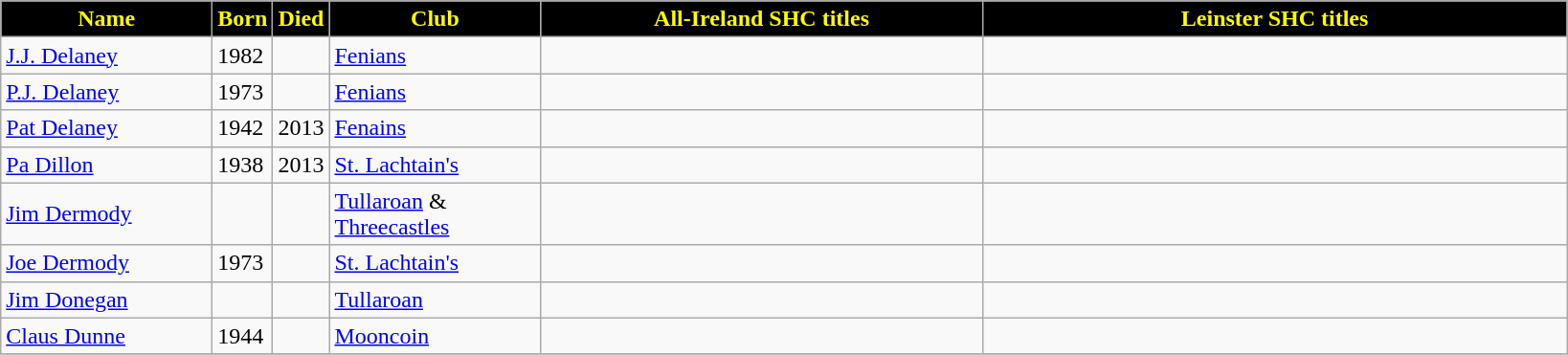<table align=top class="wikitable">
<tr>
<th style="background:black; color:yellow;" width=140>Name</th>
<th style="background:black; color:yellow;" width=25>Born</th>
<th style="background:black; color:yellow;" width=25>Died</th>
<th style="background:black; color:yellow;" width=140>Club</th>
<th style="background:black; color:yellow;" width=300>All-Ireland SHC titles</th>
<th style="background:black; color:yellow;" width=400>Leinster SHC titles</th>
</tr>
<tr>
<td><a href='#'>J.J. Delaney</a></td>
<td>1982</td>
<td></td>
<td><a href='#'>Fenians</a></td>
<td></td>
<td></td>
</tr>
<tr>
<td><a href='#'>P.J. Delaney</a></td>
<td>1973</td>
<td></td>
<td><a href='#'>Fenians</a></td>
<td></td>
<td></td>
</tr>
<tr>
<td><a href='#'>Pat Delaney</a></td>
<td>1942</td>
<td>2013</td>
<td><a href='#'>Fenains</a></td>
<td></td>
<td></td>
</tr>
<tr>
<td><a href='#'>Pa Dillon</a></td>
<td>1938</td>
<td>2013</td>
<td><a href='#'>St. Lachtain's</a></td>
<td></td>
<td></td>
</tr>
<tr>
<td><a href='#'>Jim Dermody</a></td>
<td></td>
<td></td>
<td><a href='#'>Tullaroan</a> & <a href='#'>Threecastles</a></td>
<td></td>
<td></td>
</tr>
<tr>
<td><a href='#'>Joe Dermody</a></td>
<td>1973</td>
<td></td>
<td><a href='#'>St. Lachtain's</a></td>
<td></td>
<td></td>
</tr>
<tr>
<td><a href='#'>Jim Donegan</a></td>
<td></td>
<td></td>
<td><a href='#'>Tullaroan</a></td>
<td></td>
<td></td>
</tr>
<tr>
<td><a href='#'>Claus Dunne</a></td>
<td>1944</td>
<td></td>
<td><a href='#'>Mooncoin</a></td>
<td></td>
<td></td>
</tr>
<tr>
</tr>
</table>
